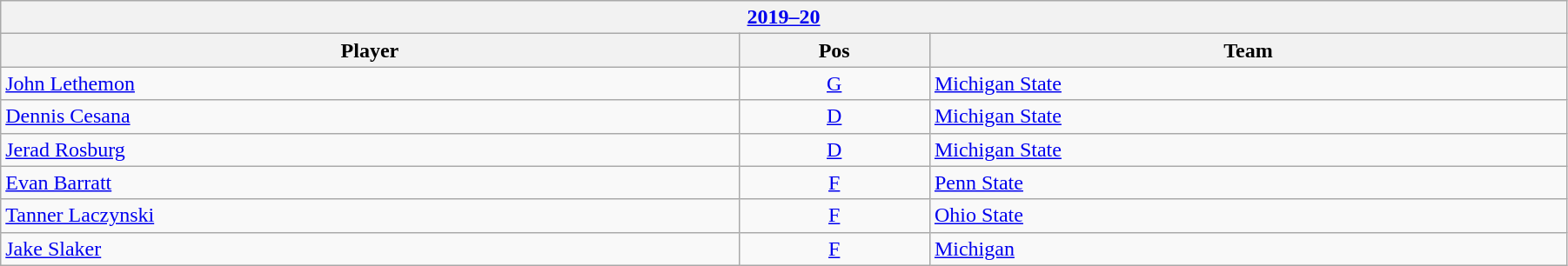<table class="wikitable" width=95%>
<tr>
<th colspan=3><a href='#'>2019–20</a></th>
</tr>
<tr>
<th>Player</th>
<th>Pos</th>
<th>Team</th>
</tr>
<tr>
<td><a href='#'>John Lethemon</a></td>
<td style="text-align:center;"><a href='#'>G</a></td>
<td><a href='#'>Michigan State</a></td>
</tr>
<tr>
<td><a href='#'>Dennis Cesana</a></td>
<td style="text-align:center;"><a href='#'>D</a></td>
<td><a href='#'>Michigan State</a></td>
</tr>
<tr>
<td><a href='#'>Jerad Rosburg</a></td>
<td style="text-align:center;"><a href='#'>D</a></td>
<td><a href='#'>Michigan State</a></td>
</tr>
<tr>
<td><a href='#'>Evan Barratt</a></td>
<td style="text-align:center;"><a href='#'>F</a></td>
<td><a href='#'>Penn State</a></td>
</tr>
<tr>
<td><a href='#'>Tanner Laczynski</a></td>
<td style="text-align:center;"><a href='#'>F</a></td>
<td><a href='#'>Ohio State</a></td>
</tr>
<tr>
<td><a href='#'>Jake Slaker</a></td>
<td style="text-align:center;"><a href='#'>F</a></td>
<td><a href='#'>Michigan</a></td>
</tr>
</table>
